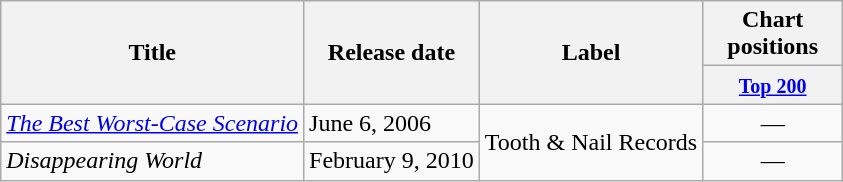<table class="wikitable">
<tr>
<th rowspan="2">Title</th>
<th rowspan="2">Release date</th>
<th rowspan="2">Label</th>
<th colspan="1">Chart positions</th>
</tr>
<tr>
<th width="86"><small><a href='#'>Top 200</a></small></th>
</tr>
<tr>
<td><em><a href='#'>The Best Worst-Case Scenario</a></em></td>
<td>June 6, 2006</td>
<td rowspan="2">Tooth & Nail Records</td>
<td align="center">—</td>
</tr>
<tr>
<td><em>Disappearing World</em></td>
<td>February 9, 2010</td>
<td align="center">—</td>
</tr>
</table>
